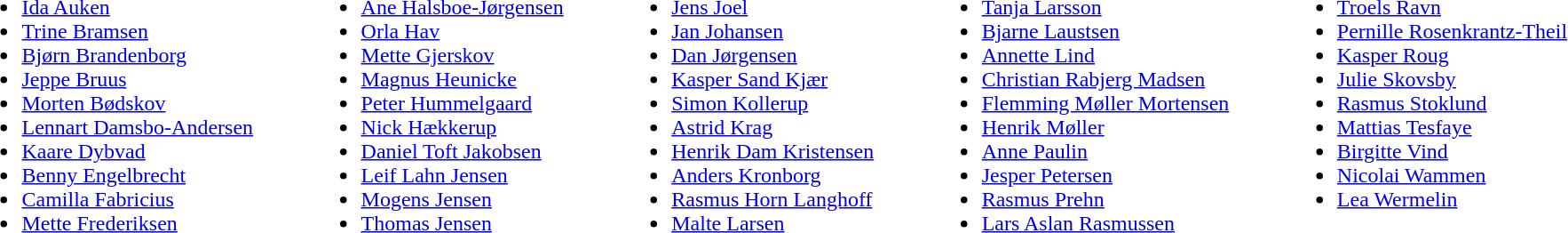<table>
<tr>
<td valign="top"><br><ul><li><a href='#'>Ida Auken</a></li><li><a href='#'>Trine Bramsen</a></li><li><a href='#'>Bjørn Brandenborg</a></li><li><a href='#'>Jeppe Bruus</a></li><li><a href='#'>Morten Bødskov</a></li><li><a href='#'>Lennart Damsbo-Andersen</a></li><li><a href='#'>Kaare Dybvad</a></li><li><a href='#'>Benny Engelbrecht</a></li><li><a href='#'>Camilla Fabricius</a></li><li><a href='#'>Mette Frederiksen</a></li></ul></td>
<td width="33"> </td>
<td valign="top"><br><ul><li><a href='#'>Ane Halsboe-Jørgensen</a></li><li><a href='#'>Orla Hav</a></li><li><a href='#'>Mette Gjerskov</a></li><li><a href='#'>Magnus Heunicke</a></li><li><a href='#'>Peter Hummelgaard</a></li><li><a href='#'>Nick Hækkerup</a></li><li><a href='#'>Daniel Toft Jakobsen</a></li><li><a href='#'>Leif Lahn Jensen</a></li><li><a href='#'>Mogens Jensen</a></li><li><a href='#'>Thomas Jensen</a></li></ul></td>
<td width="33"> </td>
<td valign="top"><br><ul><li><a href='#'>Jens Joel</a></li><li><a href='#'>Jan Johansen</a></li><li><a href='#'>Dan Jørgensen</a></li><li><a href='#'>Kasper Sand Kjær</a></li><li><a href='#'>Simon Kollerup</a></li><li><a href='#'>Astrid Krag</a></li><li><a href='#'>Henrik Dam Kristensen</a></li><li><a href='#'>Anders Kronborg</a></li><li><a href='#'>Rasmus Horn Langhoff</a></li><li><a href='#'>Malte Larsen</a></li></ul></td>
<td width="33"> </td>
<td valign="top"><br><ul><li><a href='#'>Tanja Larsson</a></li><li><a href='#'>Bjarne Laustsen</a></li><li><a href='#'>Annette Lind</a></li><li><a href='#'>Christian Rabjerg Madsen</a></li><li><a href='#'>Flemming Møller Mortensen</a></li><li><a href='#'>Henrik Møller</a></li><li><a href='#'>Anne Paulin</a></li><li><a href='#'>Jesper Petersen</a></li><li><a href='#'>Rasmus Prehn</a></li><li><a href='#'>Lars Aslan Rasmussen</a></li></ul></td>
<td width="33"> </td>
<td valign="top"><br><ul><li><a href='#'>Troels Ravn</a></li><li><a href='#'>Pernille Rosenkrantz-Theil</a></li><li><a href='#'>Kasper Roug</a></li><li><a href='#'>Julie Skovsby</a></li><li><a href='#'>Rasmus Stoklund</a></li><li><a href='#'>Mattias Tesfaye</a></li><li><a href='#'>Birgitte Vind</a></li><li><a href='#'>Nicolai Wammen</a></li><li><a href='#'>Lea Wermelin</a></li></ul></td>
</tr>
</table>
